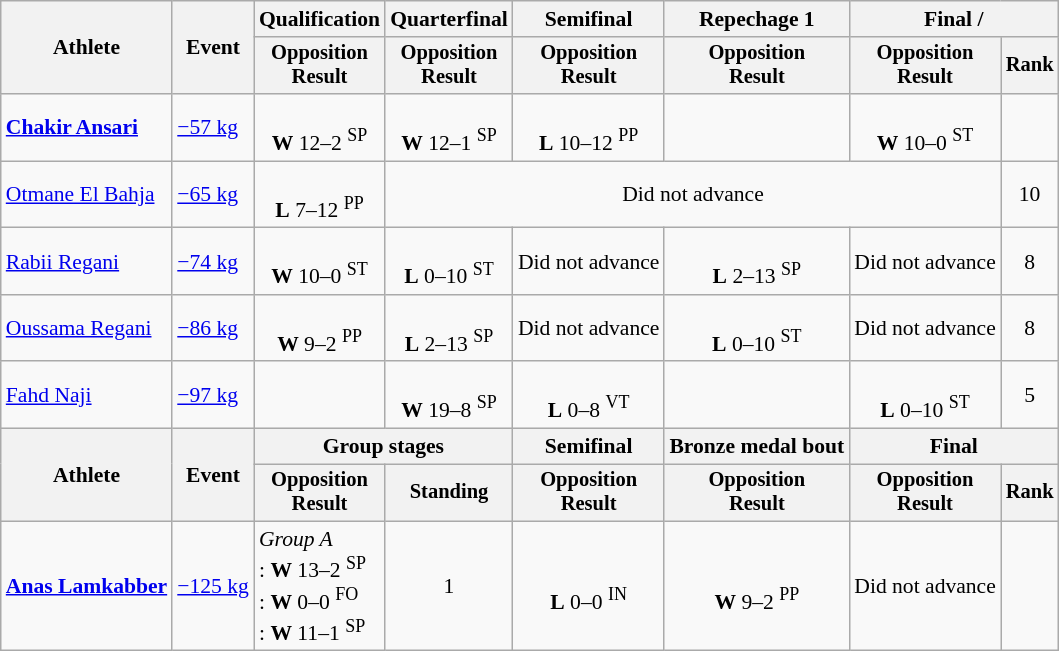<table class="wikitable" style="font-size:90%">
<tr>
<th rowspan=2>Athlete</th>
<th rowspan=2>Event</th>
<th>Qualification</th>
<th>Quarterfinal</th>
<th>Semifinal</th>
<th>Repechage 1</th>
<th colspan=2>Final / </th>
</tr>
<tr style="font-size: 95%">
<th>Opposition<br>Result</th>
<th>Opposition<br>Result</th>
<th>Opposition<br>Result</th>
<th>Opposition<br>Result</th>
<th>Opposition<br>Result</th>
<th>Rank</th>
</tr>
<tr align=center>
<td align=left><strong><a href='#'>Chakir Ansari</a></strong></td>
<td align=left><a href='#'>−57 kg</a></td>
<td><br><strong>W</strong> 12–2 <sup>SP</sup></td>
<td><br><strong>W</strong> 12–1 <sup>SP</sup></td>
<td><br><strong>L</strong> 10–12 <sup>PP</sup></td>
<td></td>
<td><br><strong>W</strong> 10–0 <sup>ST</sup></td>
<td><strong></strong></td>
</tr>
<tr align=center>
<td align=left><a href='#'>Otmane El Bahja</a></td>
<td align=left><a href='#'>−65 kg</a></td>
<td><br><strong>L</strong> 7–12 <sup>PP</sup></td>
<td colspan=4>Did not advance</td>
<td>10</td>
</tr>
<tr align=center>
<td align=left><a href='#'>Rabii Regani</a></td>
<td align=left><a href='#'>−74 kg</a></td>
<td><br><strong>W</strong> 10–0 <sup>ST</sup></td>
<td><br><strong>L</strong> 0–10 <sup>ST</sup></td>
<td>Did not advance</td>
<td><br><strong>L</strong> 2–13 <sup>SP</sup></td>
<td>Did not advance</td>
<td>8</td>
</tr>
<tr align=center>
<td align=left><a href='#'>Oussama Regani</a></td>
<td align=left><a href='#'>−86 kg</a></td>
<td><br><strong>W</strong> 9–2 <sup>PP</sup></td>
<td><br><strong>L</strong> 2–13 <sup>SP</sup></td>
<td>Did not advance</td>
<td><br><strong>L</strong> 0–10 <sup>ST</sup></td>
<td>Did not advance</td>
<td>8</td>
</tr>
<tr align=center>
<td align=left><a href='#'>Fahd Naji</a></td>
<td align=left><a href='#'>−97 kg</a></td>
<td></td>
<td><br><strong>W</strong> 19–8 <sup>SP</sup></td>
<td><br><strong>L</strong> 0–8 <sup>VT</sup></td>
<td></td>
<td><br><strong>L</strong> 0–10 <sup>ST</sup></td>
<td>5</td>
</tr>
<tr>
<th rowspan=2>Athlete</th>
<th rowspan=2>Event</th>
<th colspan=2>Group stages</th>
<th>Semifinal</th>
<th>Bronze medal bout</th>
<th colspan=2>Final</th>
</tr>
<tr style="font-size:95%">
<th>Opposition<br>Result</th>
<th>Standing</th>
<th>Opposition<br>Result</th>
<th>Opposition<br>Result</th>
<th>Opposition<br>Result</th>
<th>Rank</th>
</tr>
<tr align=center>
<td align=left><strong><a href='#'>Anas Lamkabber</a></strong></td>
<td align=left><a href='#'>−125 kg</a></td>
<td align=left><em>Group A</em><br>: <strong>W</strong> 13–2 <sup>SP</sup><br>: <strong>W</strong> 0–0 <sup>FO</sup><br>: <strong>W</strong> 11–1 <sup>SP</sup></td>
<td>1</td>
<td><br><strong>L</strong> 0–0 <sup>IN</sup></td>
<td><br><strong>W</strong> 9–2 <sup>PP</sup></td>
<td>Did not advance</td>
<td><strong></strong></td>
</tr>
</table>
